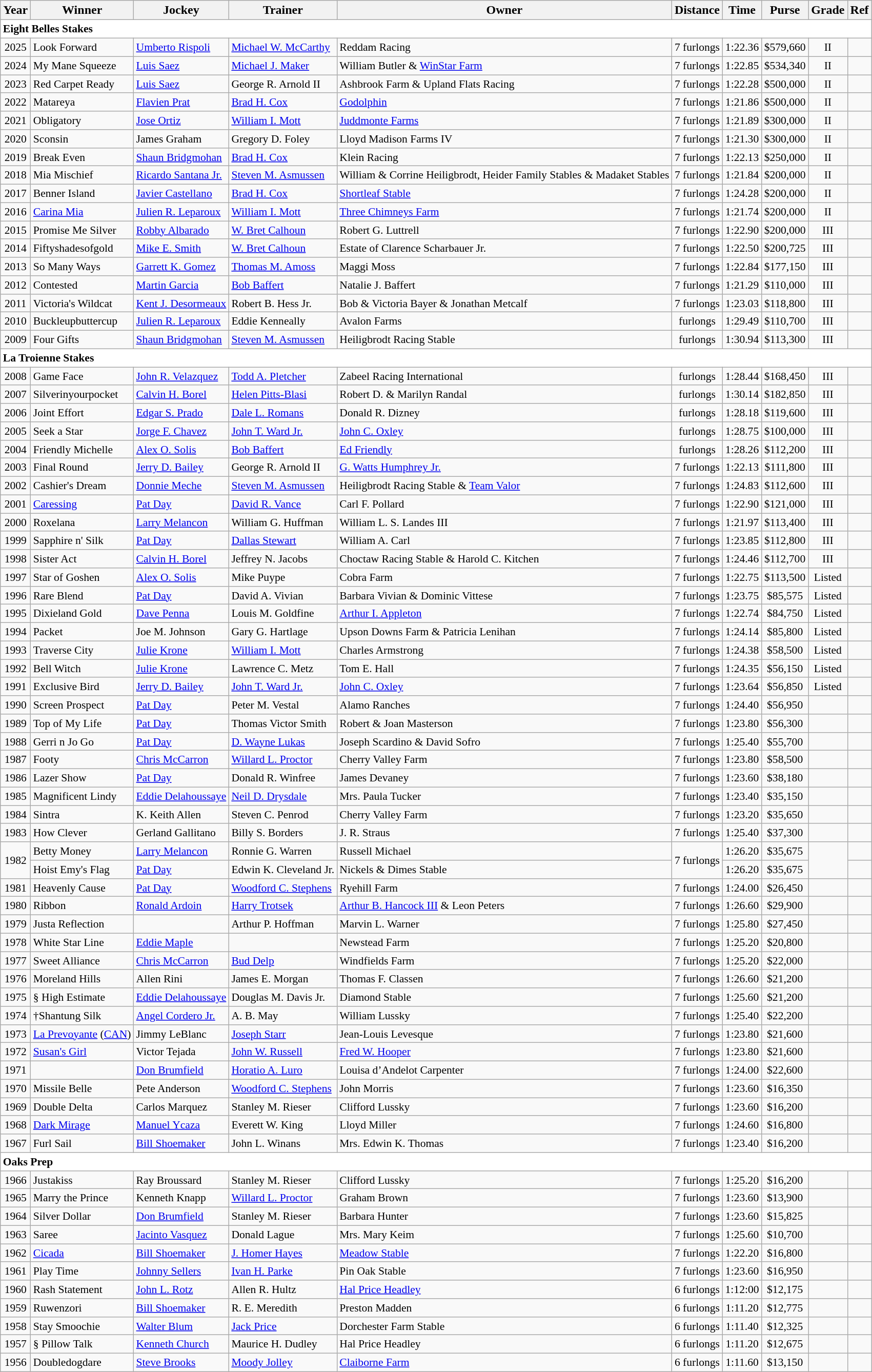<table class="wikitable sortable">
<tr>
<th>Year</th>
<th>Winner</th>
<th>Jockey</th>
<th>Trainer</th>
<th>Owner</th>
<th>Distance</th>
<th>Time</th>
<th>Purse</th>
<th>Grade</th>
<th>Ref</th>
</tr>
<tr style="font-size:90%; background-color:white">
<td align="left" colspan=10><strong>Eight Belles Stakes</strong></td>
</tr>
<tr style="font-size:90%;">
<td align=center>2025</td>
<td>Look Forward</td>
<td><a href='#'>Umberto Rispoli</a></td>
<td><a href='#'>Michael W. McCarthy</a></td>
<td>Reddam Racing</td>
<td align=center>7 furlongs</td>
<td align=center>1:22.36</td>
<td align=center>$579,660</td>
<td align=center>II</td>
<td></td>
</tr>
<tr style="font-size:90%;">
<td align=center>2024</td>
<td>My Mane Squeeze</td>
<td><a href='#'>Luis Saez</a></td>
<td><a href='#'>Michael J. Maker</a></td>
<td>William Butler & <a href='#'>WinStar Farm</a></td>
<td align=center>7 furlongs</td>
<td align=center>1:22.85</td>
<td align=center>$534,340</td>
<td align=center>II</td>
<td></td>
</tr>
<tr style="font-size:90%;">
<td align=center>2023</td>
<td>Red Carpet Ready</td>
<td><a href='#'>Luis Saez</a></td>
<td>George R. Arnold II</td>
<td>Ashbrook Farm & Upland Flats Racing</td>
<td align=center>7 furlongs</td>
<td align=center>1:22.28</td>
<td align=center>$500,000</td>
<td align=center>II</td>
<td></td>
</tr>
<tr style="font-size:90%;">
<td align=center>2022</td>
<td>Matareya</td>
<td><a href='#'>Flavien Prat</a></td>
<td><a href='#'>Brad H. Cox</a></td>
<td><a href='#'>Godolphin</a></td>
<td align=center>7 furlongs</td>
<td align=center>1:21.86</td>
<td align=center>$500,000</td>
<td align=center>II</td>
<td></td>
</tr>
<tr style="font-size:90%;">
<td align=center>2021</td>
<td>Obligatory</td>
<td><a href='#'>Jose Ortiz</a></td>
<td><a href='#'>William I. Mott</a></td>
<td><a href='#'>Juddmonte Farms</a></td>
<td align=center>7 furlongs</td>
<td align=center>1:21.89</td>
<td align=center>$300,000</td>
<td align=center>II</td>
<td></td>
</tr>
<tr style="font-size:90%;">
<td align=center>2020</td>
<td>Sconsin</td>
<td>James Graham</td>
<td>Gregory D. Foley</td>
<td>Lloyd Madison Farms IV</td>
<td align=center>7 furlongs</td>
<td align=center>1:21.30</td>
<td align=center>$300,000</td>
<td align=center>II</td>
<td></td>
</tr>
<tr style="font-size:90%;">
<td align=center>2019</td>
<td>Break Even</td>
<td><a href='#'>Shaun Bridgmohan</a></td>
<td><a href='#'>Brad H. Cox</a></td>
<td>Klein Racing</td>
<td align=center>7 furlongs</td>
<td align=center>1:22.13</td>
<td align=center>$250,000</td>
<td align=center>II</td>
<td></td>
</tr>
<tr style="font-size:90%;">
<td align=center>2018</td>
<td>Mia Mischief</td>
<td><a href='#'>Ricardo Santana Jr.</a></td>
<td><a href='#'>Steven M. Asmussen</a></td>
<td>William & Corrine Heiligbrodt, Heider Family Stables & Madaket Stables</td>
<td align=center>7 furlongs</td>
<td align=center>1:21.84</td>
<td align=center>$200,000</td>
<td align=center>II</td>
<td></td>
</tr>
<tr style="font-size:90%;">
<td align=center>2017</td>
<td>Benner Island</td>
<td><a href='#'>Javier Castellano</a></td>
<td><a href='#'>Brad H. Cox</a></td>
<td><a href='#'>Shortleaf Stable</a></td>
<td align=center>7 furlongs</td>
<td align=center>1:24.28</td>
<td align=center>$200,000</td>
<td align=center>II</td>
<td></td>
</tr>
<tr style="font-size:90%;">
<td align=center>2016</td>
<td><a href='#'>Carina Mia</a></td>
<td><a href='#'>Julien R. Leparoux</a></td>
<td><a href='#'>William I. Mott</a></td>
<td><a href='#'>Three Chimneys Farm</a></td>
<td align=center>7 furlongs</td>
<td align=center>1:21.74</td>
<td align=center>$200,000</td>
<td align=center>II</td>
<td></td>
</tr>
<tr style="font-size:90%;">
<td align=center>2015</td>
<td>Promise Me Silver</td>
<td><a href='#'>Robby Albarado</a></td>
<td><a href='#'>W. Bret Calhoun</a></td>
<td>Robert G. Luttrell</td>
<td align=center>7 furlongs</td>
<td align=center>1:22.90</td>
<td align=center>$200,000</td>
<td align=center>III</td>
<td></td>
</tr>
<tr style="font-size:90%;">
<td align=center>2014</td>
<td>Fiftyshadesofgold</td>
<td><a href='#'>Mike E. Smith</a></td>
<td><a href='#'>W. Bret Calhoun</a></td>
<td>Estate of Clarence Scharbauer Jr.</td>
<td align=center>7 furlongs</td>
<td align=center>1:22.50</td>
<td align=center>$200,725</td>
<td align=center>III</td>
<td></td>
</tr>
<tr style="font-size:90%;">
<td align=center>2013</td>
<td>So Many Ways</td>
<td><a href='#'>Garrett K. Gomez</a></td>
<td><a href='#'>Thomas M. Amoss</a></td>
<td>Maggi Moss</td>
<td align=center>7 furlongs</td>
<td align=center>1:22.84</td>
<td align=center>$177,150</td>
<td align=center>III</td>
<td></td>
</tr>
<tr style="font-size:90%;">
<td align=center>2012</td>
<td>Contested</td>
<td><a href='#'>Martin Garcia</a></td>
<td><a href='#'>Bob Baffert</a></td>
<td>Natalie J. Baffert</td>
<td align=center>7 furlongs</td>
<td align=center>1:21.29</td>
<td align=center>$110,000</td>
<td align=center>III</td>
<td></td>
</tr>
<tr style="font-size:90%;">
<td align=center>2011</td>
<td>Victoria's Wildcat</td>
<td><a href='#'>Kent J. Desormeaux</a></td>
<td>Robert B. Hess Jr.</td>
<td>Bob & Victoria Bayer & Jonathan Metcalf</td>
<td align=center>7 furlongs</td>
<td align=center>1:23.03</td>
<td align=center>$118,800</td>
<td align=center>III</td>
<td></td>
</tr>
<tr style="font-size:90%;">
<td align=center>2010</td>
<td>Buckleupbuttercup</td>
<td><a href='#'>Julien R. Leparoux</a></td>
<td>Eddie Kenneally</td>
<td>Avalon Farms</td>
<td align=center> furlongs</td>
<td align=center>1:29.49</td>
<td align=center>$110,700</td>
<td align=center>III</td>
<td></td>
</tr>
<tr style="font-size:90%;">
<td align=center>2009</td>
<td>Four Gifts</td>
<td><a href='#'>Shaun Bridgmohan</a></td>
<td><a href='#'>Steven M. Asmussen</a></td>
<td>Heiligbrodt Racing Stable</td>
<td align=center> furlongs</td>
<td align=center>1:30.94</td>
<td align=center>$113,300</td>
<td align=center>III</td>
<td></td>
</tr>
<tr style="font-size:90%; background-color:white">
<td align="left" colspan=10><strong>La Troienne Stakes</strong></td>
</tr>
<tr style="font-size:90%;">
<td align=center>2008</td>
<td>Game Face</td>
<td><a href='#'>John R. Velazquez</a></td>
<td><a href='#'>Todd A. Pletcher</a></td>
<td>Zabeel Racing International</td>
<td align=center> furlongs</td>
<td align=center>1:28.44</td>
<td align=center>$168,450</td>
<td align=center>III</td>
<td></td>
</tr>
<tr style="font-size:90%;">
<td align=center>2007</td>
<td>Silverinyourpocket</td>
<td><a href='#'>Calvin H. Borel</a></td>
<td><a href='#'>Helen Pitts-Blasi</a></td>
<td>Robert D. & Marilyn Randal</td>
<td align=center> furlongs</td>
<td align=center>1:30.14</td>
<td align=center>$182,850</td>
<td align=center>III</td>
<td></td>
</tr>
<tr style="font-size:90%;">
<td align=center>2006</td>
<td>Joint Effort</td>
<td><a href='#'>Edgar S. Prado</a></td>
<td><a href='#'>Dale L. Romans</a></td>
<td>Donald R. Dizney</td>
<td align=center> furlongs</td>
<td align=center>1:28.18</td>
<td align=center>$119,600</td>
<td align=center>III</td>
<td></td>
</tr>
<tr style="font-size:90%;">
<td align=center>2005</td>
<td>Seek a Star</td>
<td><a href='#'>Jorge F. Chavez</a></td>
<td><a href='#'>John T. Ward Jr.</a></td>
<td><a href='#'>John C. Oxley</a></td>
<td align=center> furlongs</td>
<td align=center>1:28.75</td>
<td align=center>$100,000</td>
<td align=center>III</td>
<td></td>
</tr>
<tr style="font-size:90%;">
<td align=center>2004</td>
<td>Friendly Michelle</td>
<td><a href='#'>Alex O. Solis</a></td>
<td><a href='#'>Bob Baffert</a></td>
<td><a href='#'>Ed Friendly</a></td>
<td align=center> furlongs</td>
<td align=center>1:28.26</td>
<td align=center>$112,200</td>
<td align=center>III</td>
<td></td>
</tr>
<tr style="font-size:90%;">
<td align=center>2003</td>
<td>Final Round</td>
<td><a href='#'>Jerry D. Bailey</a></td>
<td>George R. Arnold II</td>
<td><a href='#'>G. Watts Humphrey Jr.</a></td>
<td align=center>7 furlongs</td>
<td align=center>1:22.13</td>
<td align=center>$111,800</td>
<td align=center>III</td>
<td></td>
</tr>
<tr style="font-size:90%;">
<td align=center>2002</td>
<td>Cashier's Dream</td>
<td><a href='#'>Donnie Meche</a></td>
<td><a href='#'>Steven M. Asmussen</a></td>
<td>Heiligbrodt Racing Stable & <a href='#'>Team Valor</a></td>
<td align=center>7 furlongs</td>
<td align=center>1:24.83</td>
<td align=center>$112,600</td>
<td align=center>III</td>
<td></td>
</tr>
<tr style="font-size:90%;">
<td align=center>2001</td>
<td><a href='#'>Caressing</a></td>
<td><a href='#'>Pat Day</a></td>
<td><a href='#'>David R. Vance</a></td>
<td>Carl F. Pollard</td>
<td align=center>7 furlongs</td>
<td align=center>1:22.90</td>
<td align=center>$121,000</td>
<td align=center>III</td>
<td></td>
</tr>
<tr style="font-size:90%;">
<td align=center>2000</td>
<td>Roxelana</td>
<td><a href='#'>Larry Melancon</a></td>
<td>William G. Huffman</td>
<td>William L. S. Landes III</td>
<td align=center>7 furlongs</td>
<td align=center>1:21.97</td>
<td align=center>$113,400</td>
<td align=center>III</td>
<td></td>
</tr>
<tr style="font-size:90%;">
<td align=center>1999</td>
<td>Sapphire n' Silk</td>
<td><a href='#'>Pat Day</a></td>
<td><a href='#'>Dallas Stewart</a></td>
<td>William A. Carl</td>
<td align=center>7 furlongs</td>
<td align=center>1:23.85</td>
<td align=center>$112,800</td>
<td align=center>III</td>
<td></td>
</tr>
<tr style="font-size:90%;">
<td align=center>1998</td>
<td>Sister Act</td>
<td><a href='#'>Calvin H. Borel</a></td>
<td>Jeffrey N. Jacobs</td>
<td>Choctaw Racing Stable & Harold C. Kitchen</td>
<td align=center>7 furlongs</td>
<td align=center>1:24.46</td>
<td align=center>$112,700</td>
<td align=center>III</td>
<td></td>
</tr>
<tr style="font-size:90%;">
<td align=center>1997</td>
<td>Star of Goshen</td>
<td><a href='#'>Alex O. Solis</a></td>
<td>Mike Puype</td>
<td>Cobra Farm</td>
<td align=center>7 furlongs</td>
<td align=center>1:22.75</td>
<td align=center>$113,500</td>
<td align=center>Listed</td>
<td></td>
</tr>
<tr style="font-size:90%;">
<td align=center>1996</td>
<td>Rare Blend</td>
<td><a href='#'>Pat Day</a></td>
<td>David A. Vivian</td>
<td>Barbara Vivian & Dominic Vittese</td>
<td align=center>7 furlongs</td>
<td align=center>1:23.75</td>
<td align=center>$85,575</td>
<td align=center>Listed</td>
<td></td>
</tr>
<tr style="font-size:90%;">
<td align=center>1995</td>
<td>Dixieland Gold</td>
<td><a href='#'>Dave Penna</a></td>
<td>Louis M. Goldfine</td>
<td><a href='#'>Arthur I. Appleton</a></td>
<td align=center>7 furlongs</td>
<td align=center>1:22.74</td>
<td align=center>$84,750</td>
<td align=center>Listed</td>
<td></td>
</tr>
<tr style="font-size:90%;">
<td align=center>1994</td>
<td>Packet</td>
<td>Joe M. Johnson</td>
<td>Gary G. Hartlage</td>
<td>Upson Downs Farm & Patricia Lenihan</td>
<td align=center>7 furlongs</td>
<td align=center>1:24.14</td>
<td align=center>$85,800</td>
<td align=center>Listed</td>
<td></td>
</tr>
<tr style="font-size:90%;">
<td align=center>1993</td>
<td>Traverse City</td>
<td><a href='#'>Julie Krone</a></td>
<td><a href='#'>William I. Mott</a></td>
<td>Charles Armstrong</td>
<td align=center>7 furlongs</td>
<td align=center>1:24.38</td>
<td align=center>$58,500</td>
<td align=center>Listed</td>
<td></td>
</tr>
<tr style="font-size:90%;">
<td align=center>1992</td>
<td>Bell Witch</td>
<td><a href='#'>Julie Krone</a></td>
<td>Lawrence C. Metz</td>
<td>Tom E. Hall</td>
<td align=center>7 furlongs</td>
<td align=center>1:24.35</td>
<td align=center>$56,150</td>
<td align=center>Listed</td>
<td></td>
</tr>
<tr style="font-size:90%;">
<td align=center>1991</td>
<td>Exclusive Bird</td>
<td><a href='#'>Jerry D. Bailey</a></td>
<td><a href='#'>John T. Ward Jr.</a></td>
<td><a href='#'>John C. Oxley</a></td>
<td align=center>7 furlongs</td>
<td align=center>1:23.64</td>
<td align=center>$56,850</td>
<td align=center>Listed</td>
<td></td>
</tr>
<tr style="font-size:90%;">
<td align=center>1990</td>
<td>Screen Prospect</td>
<td><a href='#'>Pat Day</a></td>
<td>Peter M. Vestal</td>
<td>Alamo Ranches</td>
<td align=center>7 furlongs</td>
<td align=center>1:24.40</td>
<td align=center>$56,950</td>
<td align=center></td>
<td></td>
</tr>
<tr style="font-size:90%;">
<td align=center>1989</td>
<td>Top of My Life</td>
<td><a href='#'>Pat Day</a></td>
<td>Thomas Victor Smith</td>
<td>Robert & Joan Masterson</td>
<td align=center>7 furlongs</td>
<td align=center>1:23.80</td>
<td align=center>$56,300</td>
<td align=center></td>
<td></td>
</tr>
<tr style="font-size:90%;">
<td align=center>1988</td>
<td>Gerri n Jo Go</td>
<td><a href='#'>Pat Day</a></td>
<td><a href='#'>D. Wayne Lukas</a></td>
<td>Joseph Scardino & David Sofro</td>
<td align=center>7 furlongs</td>
<td align=center>1:25.40</td>
<td align=center>$55,700</td>
<td align=center></td>
<td></td>
</tr>
<tr style="font-size:90%;">
<td align=center>1987</td>
<td>Footy</td>
<td><a href='#'>Chris McCarron</a></td>
<td><a href='#'>Willard L. Proctor</a></td>
<td>Cherry Valley Farm</td>
<td align=center>7 furlongs</td>
<td align=center>1:23.80</td>
<td align=center>$58,500</td>
<td align=center></td>
<td></td>
</tr>
<tr style="font-size:90%;">
<td align=center>1986</td>
<td>Lazer Show</td>
<td><a href='#'>Pat Day</a></td>
<td>Donald R. Winfree</td>
<td>James Devaney</td>
<td align=center>7 furlongs</td>
<td align=center>1:23.60</td>
<td align=center>$38,180</td>
<td align=center></td>
<td></td>
</tr>
<tr style="font-size:90%;">
<td align=center>1985</td>
<td>Magnificent Lindy</td>
<td><a href='#'>Eddie Delahoussaye</a></td>
<td><a href='#'>Neil D. Drysdale</a></td>
<td>Mrs. Paula Tucker</td>
<td align=center>7 furlongs</td>
<td align=center>1:23.40</td>
<td align=center>$35,150</td>
<td align=center></td>
<td></td>
</tr>
<tr style="font-size:90%;">
<td align=center>1984</td>
<td>Sintra</td>
<td>K. Keith Allen</td>
<td>Steven C. Penrod</td>
<td>Cherry Valley Farm</td>
<td align=center>7 furlongs</td>
<td align=center>1:23.20</td>
<td align=center>$35,650</td>
<td align=center></td>
<td></td>
</tr>
<tr style="font-size:90%;">
<td align=center>1983</td>
<td>How Clever</td>
<td>Gerland Gallitano</td>
<td>Billy S. Borders</td>
<td>J. R. Straus</td>
<td align=center>7 furlongs</td>
<td align=center>1:25.40</td>
<td align=center>$37,300</td>
<td align=center></td>
<td></td>
</tr>
<tr style="font-size:90%;">
<td align=center rowspan=2>1982</td>
<td>Betty Money</td>
<td><a href='#'>Larry Melancon</a></td>
<td>Ronnie G. Warren</td>
<td>Russell Michael</td>
<td align=center rowspan=2>7 furlongs</td>
<td align=center>1:26.20</td>
<td align=center>$35,675</td>
<td align=center rowspan=2></td>
<td></td>
</tr>
<tr style="font-size:90%;">
<td>Hoist Emy's Flag</td>
<td><a href='#'>Pat Day</a></td>
<td>Edwin K. Cleveland Jr.</td>
<td>Nickels & Dimes Stable</td>
<td align=center>1:26.20</td>
<td align=center>$35,675</td>
<td></td>
</tr>
<tr style="font-size:90%;">
<td align=center>1981</td>
<td>Heavenly Cause</td>
<td><a href='#'>Pat Day</a></td>
<td><a href='#'>Woodford C. Stephens</a></td>
<td>Ryehill Farm</td>
<td align=center>7 furlongs</td>
<td align=center>1:24.00</td>
<td align=center>$26,450</td>
<td align=center></td>
<td></td>
</tr>
<tr style="font-size:90%;">
<td align=center>1980</td>
<td>Ribbon</td>
<td><a href='#'>Ronald Ardoin</a></td>
<td><a href='#'>Harry Trotsek</a></td>
<td><a href='#'>Arthur B. Hancock III</a> & Leon Peters</td>
<td align=center>7 furlongs</td>
<td align=center>1:26.60</td>
<td align=center>$29,900</td>
<td align=center></td>
<td></td>
</tr>
<tr style="font-size:90%;">
<td align=center>1979</td>
<td>Justa Reflection</td>
<td></td>
<td>Arthur P. Hoffman</td>
<td>Marvin L. Warner</td>
<td align=center>7 furlongs</td>
<td align=center>1:25.80</td>
<td align=center>$27,450</td>
<td align=center></td>
<td></td>
</tr>
<tr style="font-size:90%;">
<td align=center>1978</td>
<td>White Star Line</td>
<td><a href='#'>Eddie Maple</a></td>
<td></td>
<td>Newstead Farm</td>
<td align=center>7 furlongs</td>
<td align=center>1:25.20</td>
<td align=center>$20,800</td>
<td align=center></td>
<td></td>
</tr>
<tr style="font-size:90%;">
<td align=center>1977</td>
<td>Sweet Alliance</td>
<td><a href='#'>Chris McCarron</a></td>
<td><a href='#'>Bud Delp</a></td>
<td>Windfields Farm</td>
<td align=center>7 furlongs</td>
<td align=center>1:25.20</td>
<td align=center>$22,000</td>
<td align=center></td>
<td></td>
</tr>
<tr style="font-size:90%;">
<td align=center>1976</td>
<td>Moreland Hills</td>
<td>Allen Rini</td>
<td>James E. Morgan</td>
<td>Thomas F. Classen</td>
<td align=center>7 furlongs</td>
<td align=center>1:26.60</td>
<td align=center>$21,200</td>
<td align=center></td>
<td></td>
</tr>
<tr style="font-size:90%;">
<td align=center>1975</td>
<td>§ High Estimate</td>
<td><a href='#'>Eddie Delahoussaye</a></td>
<td>Douglas M. Davis Jr.</td>
<td>Diamond Stable</td>
<td align=center>7 furlongs</td>
<td align=center>1:25.60</td>
<td align=center>$21,200</td>
<td align=center></td>
<td></td>
</tr>
<tr style="font-size:90%;">
<td align=center>1974</td>
<td>†Shantung Silk</td>
<td><a href='#'>Angel Cordero Jr.</a></td>
<td>A. B. May</td>
<td>William Lussky</td>
<td align=center>7 furlongs</td>
<td align=center>1:25.40</td>
<td align=center>$22,200</td>
<td align=center></td>
<td></td>
</tr>
<tr style="font-size:90%;">
<td align=center>1973</td>
<td><a href='#'>La Prevoyante</a> (<a href='#'>CAN</a>)</td>
<td>Jimmy LeBlanc</td>
<td><a href='#'>Joseph Starr</a></td>
<td>Jean-Louis Levesque</td>
<td align=center>7 furlongs</td>
<td align=center>1:23.80</td>
<td align=center>$21,600</td>
<td align=center></td>
<td></td>
</tr>
<tr style="font-size:90%;">
<td align=center>1972</td>
<td><a href='#'>Susan's Girl</a></td>
<td>Victor Tejada</td>
<td><a href='#'>John W. Russell</a></td>
<td><a href='#'>Fred W. Hooper</a></td>
<td align=center>7 furlongs</td>
<td align=center>1:23.80</td>
<td align=center>$21,600</td>
<td align=center></td>
<td></td>
</tr>
<tr style="font-size:90%;">
<td align=center>1971</td>
<td></td>
<td><a href='#'>Don Brumfield</a></td>
<td><a href='#'>Horatio A. Luro</a></td>
<td>Louisa d’Andelot Carpenter</td>
<td align=center>7 furlongs</td>
<td align=center>1:24.00</td>
<td align=center>$22,600</td>
<td align=center></td>
<td></td>
</tr>
<tr style="font-size:90%;">
<td align=center>1970</td>
<td>Missile Belle</td>
<td>Pete Anderson</td>
<td><a href='#'>Woodford C. Stephens</a></td>
<td>John Morris</td>
<td align=center>7 furlongs</td>
<td align=center>1:23.60</td>
<td align=center>$16,350</td>
<td align=center></td>
<td></td>
</tr>
<tr style="font-size:90%;">
<td align=center>1969</td>
<td>Double Delta</td>
<td>Carlos Marquez</td>
<td>Stanley M. Rieser</td>
<td>Clifford Lussky</td>
<td align=center>7 furlongs</td>
<td align=center>1:23.60</td>
<td align=center>$16,200</td>
<td align=center></td>
<td></td>
</tr>
<tr style="font-size:90%;">
<td align=center>1968</td>
<td><a href='#'>Dark Mirage</a></td>
<td><a href='#'>Manuel Ycaza</a></td>
<td>Everett W. King</td>
<td>Lloyd Miller</td>
<td align=center>7 furlongs</td>
<td align=center>1:24.60</td>
<td align=center>$16,800</td>
<td align=center></td>
<td></td>
</tr>
<tr style="font-size:90%;">
<td align=center>1967</td>
<td>Furl Sail</td>
<td><a href='#'>Bill Shoemaker</a></td>
<td>John L. Winans</td>
<td>Mrs. Edwin K. Thomas</td>
<td align=center>7 furlongs</td>
<td align=center>1:23.40</td>
<td align=center>$16,200</td>
<td align=center></td>
<td></td>
</tr>
<tr style="font-size:90%; background-color:white">
<td align="left" colspan=10><strong>Oaks Prep</strong></td>
</tr>
<tr style="font-size:90%;">
<td align=center>1966</td>
<td>Justakiss</td>
<td>Ray Broussard</td>
<td>Stanley M. Rieser</td>
<td>Clifford Lussky</td>
<td align=center>7 furlongs</td>
<td align=center>1:25.20</td>
<td align=center>$16,200</td>
<td align=center></td>
<td></td>
</tr>
<tr style="font-size:90%;">
<td align=center>1965</td>
<td>Marry the Prince</td>
<td>Kenneth Knapp</td>
<td><a href='#'>Willard L. Proctor</a></td>
<td>Graham Brown</td>
<td align=center>7 furlongs</td>
<td align=center>1:23.60</td>
<td align=center>$13,900</td>
<td align=center></td>
<td></td>
</tr>
<tr style="font-size:90%;">
<td align=center>1964</td>
<td>Silver Dollar</td>
<td><a href='#'>Don Brumfield</a></td>
<td>Stanley M. Rieser</td>
<td>Barbara Hunter</td>
<td align=center>7 furlongs</td>
<td align=center>1:23.60</td>
<td align=center>$15,825</td>
<td align=center></td>
<td></td>
</tr>
<tr style="font-size:90%;">
<td align=center>1963</td>
<td>Saree</td>
<td><a href='#'>Jacinto Vasquez</a></td>
<td>Donald Lague</td>
<td>Mrs. Mary Keim</td>
<td align=center>7 furlongs</td>
<td align=center>1:25.60</td>
<td align=center>$10,700</td>
<td align=center></td>
<td></td>
</tr>
<tr style="font-size:90%;">
<td align=center>1962</td>
<td><a href='#'>Cicada</a></td>
<td><a href='#'>Bill Shoemaker</a></td>
<td><a href='#'>J. Homer Hayes</a></td>
<td><a href='#'>Meadow Stable</a></td>
<td align=center>7 furlongs</td>
<td align=center>1:22.20</td>
<td align=center>$16,800</td>
<td align=center></td>
<td></td>
</tr>
<tr style="font-size:90%;">
<td align=center>1961</td>
<td>Play Time</td>
<td><a href='#'>Johnny Sellers</a></td>
<td><a href='#'>Ivan H. Parke</a></td>
<td>Pin Oak Stable</td>
<td align=center>7 furlongs</td>
<td align=center>1:23.60</td>
<td align=center>$16,950</td>
<td align=center></td>
<td></td>
</tr>
<tr style="font-size:90%;">
<td align=center>1960</td>
<td>Rash Statement</td>
<td><a href='#'>John L. Rotz</a></td>
<td>Allen R. Hultz</td>
<td><a href='#'>Hal Price Headley</a></td>
<td align=center>6 furlongs</td>
<td align=center>1:12:00</td>
<td align=center>$12,175</td>
<td align=center></td>
<td></td>
</tr>
<tr style="font-size:90%;">
<td align=center>1959</td>
<td>Ruwenzori</td>
<td><a href='#'>Bill Shoemaker</a></td>
<td>R. E. Meredith</td>
<td>Preston Madden</td>
<td align=center>6 furlongs</td>
<td align=center>1:11.20</td>
<td align=center>$12,775</td>
<td align=center></td>
<td></td>
</tr>
<tr style="font-size:90%;">
<td align=center>1958</td>
<td>Stay Smoochie</td>
<td><a href='#'>Walter Blum</a></td>
<td><a href='#'>Jack Price</a></td>
<td>Dorchester Farm Stable</td>
<td align=center>6 furlongs</td>
<td align=center>1:11.40</td>
<td align=center>$12,325</td>
<td align=center></td>
<td></td>
</tr>
<tr style="font-size:90%;">
<td align=center>1957</td>
<td>§ Pillow Talk</td>
<td><a href='#'>Kenneth Church</a></td>
<td>Maurice H. Dudley</td>
<td>Hal Price Headley</td>
<td align=center>6 furlongs</td>
<td align=center>1:11.20</td>
<td align=center>$12,675</td>
<td align=center></td>
<td></td>
</tr>
<tr style="font-size:90%;">
<td align=center>1956</td>
<td>Doubledogdare</td>
<td><a href='#'>Steve Brooks</a></td>
<td><a href='#'>Moody Jolley</a></td>
<td><a href='#'>Claiborne Farm</a></td>
<td align=center>6 furlongs</td>
<td align=center>1:11.60</td>
<td align=center>$13,150</td>
<td align=center></td>
<td></td>
</tr>
</table>
